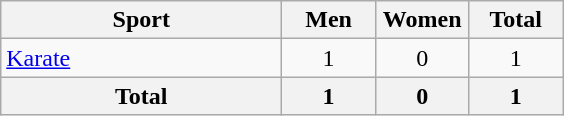<table class="wikitable sortable" style="text-align:center;">
<tr>
<th width=180>Sport</th>
<th width=55>Men</th>
<th width=55>Women</th>
<th width=55>Total</th>
</tr>
<tr>
<td align=left><a href='#'>Karate</a></td>
<td>1</td>
<td>0</td>
<td>1</td>
</tr>
<tr>
<th>Total</th>
<th>1</th>
<th>0</th>
<th>1</th>
</tr>
</table>
